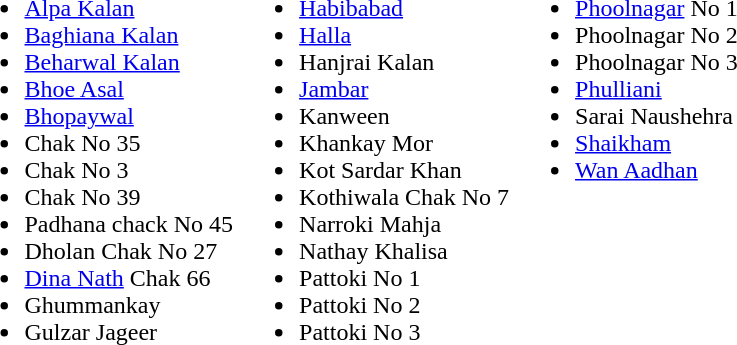<table>
<tr ---->
<td valign="top"><br><ul><li><a href='#'>Alpa Kalan</a></li><li><a href='#'>Baghiana Kalan</a></li><li><a href='#'>Beharwal Kalan</a></li><li><a href='#'>Bhoe Asal</a></li><li><a href='#'>Bhopaywal</a></li><li>Chak No 35</li><li>Chak No 3</li><li>Chak No 39</li><li>Padhana chack  No 45</li><li>Dholan Chak No 27</li><li><a href='#'>Dina Nath</a> Chak 66</li><li>Ghummankay</li><li>Gulzar Jageer</li></ul></td>
<td valign="top"><br><ul><li><a href='#'>Habibabad</a></li><li><a href='#'>Halla</a></li><li>Hanjrai Kalan</li><li><a href='#'>Jambar</a></li><li>Kanween</li><li>Khankay Mor</li><li>Kot Sardar Khan</li><li>Kothiwala Chak No 7</li><li>Narroki Mahja</li><li>Nathay Khalisa</li><li>Pattoki No 1</li><li>Pattoki No 2</li><li>Pattoki No 3</li></ul></td>
<td valign="top"><br><ul><li><a href='#'>Phoolnagar</a> No 1</li><li>Phoolnagar No 2</li><li>Phoolnagar No 3</li><li><a href='#'>Phulliani</a></li><li>Sarai Naushehra</li><li><a href='#'>Shaikham</a></li><li><a href='#'>Wan Aadhan</a></li></ul></td>
</tr>
</table>
